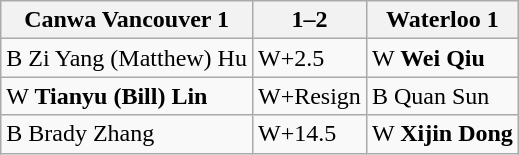<table class="wikitable">
<tr>
<th>Canwa Vancouver 1</th>
<th>1–2</th>
<th>Waterloo 1</th>
</tr>
<tr>
<td>B Zi Yang (Matthew) Hu</td>
<td>W+2.5</td>
<td>W <strong>Wei Qiu</strong></td>
</tr>
<tr>
<td>W <strong>Tianyu (Bill) Lin</strong></td>
<td>W+Resign</td>
<td>B Quan Sun</td>
</tr>
<tr>
<td>B Brady Zhang</td>
<td>W+14.5</td>
<td>W <strong>Xijin Dong</strong></td>
</tr>
</table>
